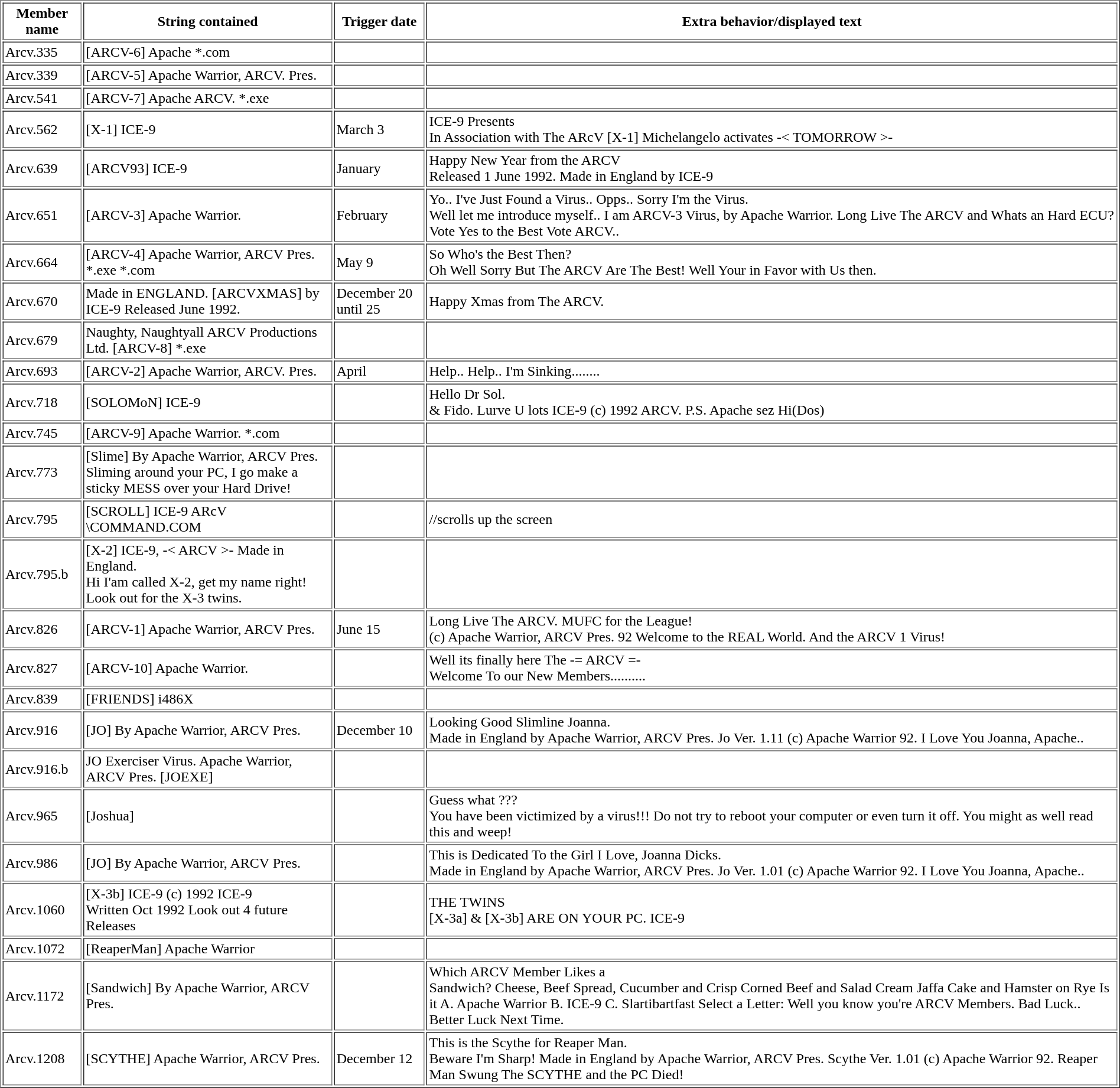<table cellpadding="2" border="1">
<tr>
<th>Member name</th>
<th>String contained</th>
<th>Trigger date</th>
<th>Extra behavior/displayed text</th>
</tr>
<tr>
<td>Arcv.335</td>
<td>[ARCV-6] Apache *.com</td>
<td></td>
<td></td>
</tr>
<tr>
<td>Arcv.339</td>
<td>[ARCV-5] Apache Warrior, ARCV. Pres.</td>
<td></td>
<td></td>
</tr>
<tr>
<td>Arcv.541</td>
<td>[ARCV-7] Apache ARCV. *.exe</td>
<td></td>
<td></td>
</tr>
<tr>
<td>Arcv.562</td>
<td>[X-1] ICE-9</td>
<td>March 3</td>
<td>ICE-9 Presents<br>In Association with
The  ARcV
[X-1]
Michelangelo activates
-< TOMORROW >-</td>
</tr>
<tr>
<td>Arcv.639</td>
<td>[ARCV93] ICE-9</td>
<td>January</td>
<td>Happy New Year from the ARCV<br>Released  1 June 1992.
Made in England by ICE-9</td>
</tr>
<tr>
<td>Arcv.651</td>
<td>[ARCV-3] Apache Warrior.</td>
<td>February</td>
<td>Yo.. I've Just Found a Virus.. Opps.. Sorry I'm the Virus.<br>Well let me introduce myself.. I am ARCV-3 Virus, by Apache Warrior.
Long Live The ARCV and Whats an Hard ECU?
Vote Yes to the Best Vote ARCV..</td>
</tr>
<tr>
<td>Arcv.664</td>
<td>[ARCV-4] Apache Warrior, ARCV Pres. *.exe *.com</td>
<td>May 9</td>
<td>So Who's the Best Then?<br>Oh Well Sorry But The ARCV Are The Best!
Well Your in Favor with Us then.</td>
</tr>
<tr>
<td>Arcv.670</td>
<td>Made in ENGLAND. [ARCVXMAS] by ICE-9 Released June 1992.</td>
<td>December 20 until 25</td>
<td>Happy Xmas from The ARCV.</td>
</tr>
<tr>
<td>Arcv.679</td>
<td>Naughty, Naughtyall ARCV Productions Ltd. [ARCV-8] *.exe</td>
<td></td>
<td></td>
</tr>
<tr>
<td>Arcv.693</td>
<td>[ARCV-2] Apache Warrior, ARCV. Pres.</td>
<td>April</td>
<td>Help.. Help.. I'm Sinking........</td>
</tr>
<tr>
<td>Arcv.718</td>
<td>[SOLOMoN] ICE-9</td>
<td></td>
<td>Hello Dr Sol.<br>&
Fido.
Lurve U lots
ICE-9
(c) 1992 ARCV.
P.S.
Apache sez Hi(Dos)</td>
</tr>
<tr>
<td>Arcv.745</td>
<td>[ARCV-9] Apache Warrior. *.com</td>
<td></td>
<td></td>
</tr>
<tr>
<td>Arcv.773</td>
<td>[Slime] By Apache Warrior, ARCV Pres.<br>Sliming around your PC,
I go make a sticky MESS over your Hard Drive!</td>
<td></td>
<td></td>
</tr>
<tr>
<td>Arcv.795</td>
<td>[SCROLL] ICE-9 ARcV \COMMAND.COM</td>
<td></td>
<td>//scrolls up the screen</td>
</tr>
<tr>
<td>Arcv.795.b</td>
<td>[X-2] ICE-9, -< ARCV >- Made in England.<br>Hi I'am called X-2, get my name right!
Look out for the X-3 twins.</td>
<td></td>
<td></td>
</tr>
<tr>
<td>Arcv.826</td>
<td>[ARCV-1] Apache Warrior, ARCV Pres.</td>
<td>June 15</td>
<td>Long Live The ARCV. MUFC for the League!<br>(c) Apache Warrior, ARCV Pres. 92
Welcome to the REAL World. And the ARCV 1 Virus!</td>
</tr>
<tr>
<td>Arcv.827</td>
<td>[ARCV-10] Apache Warrior.</td>
<td></td>
<td>Well its finally here The -= ARCV =-<br>Welcome To our New Members..........</td>
</tr>
<tr>
<td>Arcv.839</td>
<td>[FRIENDS] i486X</td>
<td></td>
<td></td>
</tr>
<tr>
<td>Arcv.916</td>
<td>[JO] By Apache Warrior, ARCV Pres.</td>
<td>December 10</td>
<td>Looking Good Slimline Joanna.<br>Made in England by Apache Warrior, ARCV Pres.
Jo Ver. 1.11 (c) Apache Warrior 92.
I Love You Joanna, Apache..</td>
</tr>
<tr>
<td>Arcv.916.b</td>
<td>JO Exerciser Virus. Apache Warrior, ARCV Pres. [JOEXE]</td>
<td></td>
<td></td>
</tr>
<tr>
<td>Arcv.965</td>
<td>[Joshua]</td>
<td></td>
<td>Guess what ???<br>You have been victimized by a virus!!! Do not
try to reboot your computer or even turn it
off.  You might as well read this and weep!</td>
</tr>
<tr>
<td>Arcv.986</td>
<td>[JO] By Apache Warrior, ARCV Pres.</td>
<td></td>
<td>This is Dedicated To the Girl I Love, Joanna Dicks.<br>Made in England by Apache Warrior, ARCV Pres.
Jo Ver. 1.01 (c) Apache Warrior 92.
I Love You Joanna, Apache..</td>
</tr>
<tr>
<td>Arcv.1060</td>
<td>[X-3b] ICE-9 (c) 1992 ICE-9<br>Written Oct 1992 Look out 4 future Releases</td>
<td></td>
<td>THE TWINS<br>[X-3a] & [X-3b]
ARE ON YOUR PC.
ICE-9</td>
</tr>
<tr>
<td>Arcv.1072</td>
<td>[ReaperMan] Apache Warrior</td>
<td></td>
<td></td>
</tr>
<tr>
<td>Arcv.1172</td>
<td>[Sandwich] By Apache Warrior, ARCV Pres.</td>
<td></td>
<td>Which ARCV Member Likes a<br>Sandwich?
Cheese, Beef Spread, Cucumber and Crisp
Corned Beef and Salad Cream
Jaffa Cake and Hamster on Rye
Is it A. Apache Warrior
B. ICE-9
C. Slartibartfast
Select a Letter:
Well you know you're ARCV Members.
Bad Luck.. Better Luck Next Time.</td>
</tr>
<tr>
<td>Arcv.1208</td>
<td>[SCYTHE] Apache Warrior, ARCV Pres.</td>
<td>December 12</td>
<td>This is the Scythe for Reaper Man.<br>Beware I'm Sharp!
Made in England by Apache Warrior, ARCV Pres.
Scythe Ver. 1.01 (c) Apache Warrior 92.
Reaper Man Swung The SCYTHE and the PC Died!</td>
</tr>
</table>
